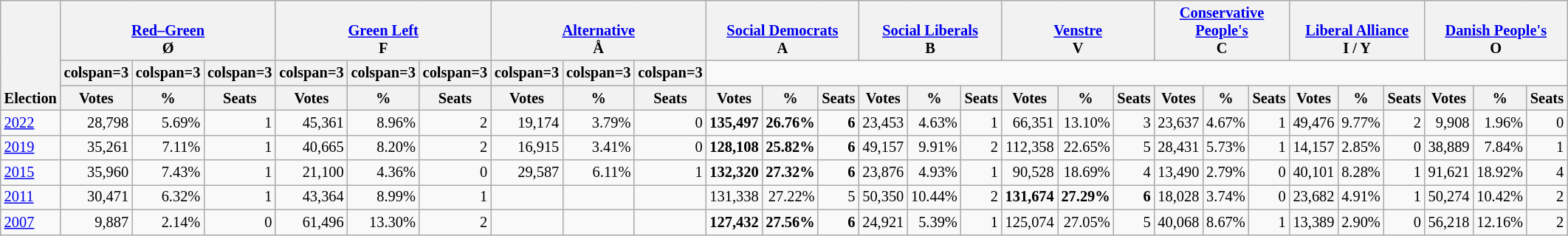<table class="wikitable" border="1" style="font-size:85%; text-align:right;">
<tr>
<th style="text-align:left;" valign=bottom rowspan=3>Election</th>
<th valign=bottom colspan=3><a href='#'>Red–Green</a><br>Ø</th>
<th valign=bottom colspan=3><a href='#'>Green Left</a><br>F</th>
<th valign=bottom colspan=3><a href='#'>Alternative</a><br>Å</th>
<th valign=bottom colspan=3><a href='#'>Social Democrats</a><br>A</th>
<th valign=bottom colspan=3><a href='#'>Social Liberals</a><br>B</th>
<th valign=bottom colspan=3><a href='#'>Venstre</a><br>V</th>
<th valign=bottom colspan=3><a href='#'>Conservative People's</a><br>C</th>
<th valign=bottom colspan=3><a href='#'>Liberal Alliance</a><br>I / Y</th>
<th valign=bottom colspan=3><a href='#'>Danish People's</a><br>O</th>
</tr>
<tr>
<th>colspan=3 </th>
<th>colspan=3 </th>
<th>colspan=3 </th>
<th>colspan=3 </th>
<th>colspan=3 </th>
<th>colspan=3 </th>
<th>colspan=3 </th>
<th>colspan=3 </th>
<th>colspan=3 </th>
</tr>
<tr>
<th>Votes</th>
<th>%</th>
<th>Seats</th>
<th>Votes</th>
<th>%</th>
<th>Seats</th>
<th>Votes</th>
<th>%</th>
<th>Seats</th>
<th>Votes</th>
<th>%</th>
<th>Seats</th>
<th>Votes</th>
<th>%</th>
<th>Seats</th>
<th>Votes</th>
<th>%</th>
<th>Seats</th>
<th>Votes</th>
<th>%</th>
<th>Seats</th>
<th>Votes</th>
<th>%</th>
<th>Seats</th>
<th>Votes</th>
<th>%</th>
<th>Seats</th>
</tr>
<tr>
<td align=left><a href='#'>2022</a></td>
<td>28,798</td>
<td>5.69%</td>
<td>1</td>
<td>45,361</td>
<td>8.96%</td>
<td>2</td>
<td>19,174</td>
<td>3.79%</td>
<td>0</td>
<td><strong>135,497</strong></td>
<td><strong>26.76%</strong></td>
<td><strong>6</strong></td>
<td>23,453</td>
<td>4.63%</td>
<td>1</td>
<td>66,351</td>
<td>13.10%</td>
<td>3</td>
<td>23,637</td>
<td>4.67%</td>
<td>1</td>
<td>49,476</td>
<td>9.77%</td>
<td>2</td>
<td>9,908</td>
<td>1.96%</td>
<td>0</td>
</tr>
<tr>
<td align=left><a href='#'>2019</a></td>
<td>35,261</td>
<td>7.11%</td>
<td>1</td>
<td>40,665</td>
<td>8.20%</td>
<td>2</td>
<td>16,915</td>
<td>3.41%</td>
<td>0</td>
<td><strong>128,108</strong></td>
<td><strong>25.82%</strong></td>
<td><strong>6</strong></td>
<td>49,157</td>
<td>9.91%</td>
<td>2</td>
<td>112,358</td>
<td>22.65%</td>
<td>5</td>
<td>28,431</td>
<td>5.73%</td>
<td>1</td>
<td>14,157</td>
<td>2.85%</td>
<td>0</td>
<td>38,889</td>
<td>7.84%</td>
<td>1</td>
</tr>
<tr>
<td align=left><a href='#'>2015</a></td>
<td>35,960</td>
<td>7.43%</td>
<td>1</td>
<td>21,100</td>
<td>4.36%</td>
<td>0</td>
<td>29,587</td>
<td>6.11%</td>
<td>1</td>
<td><strong>132,320</strong></td>
<td><strong>27.32%</strong></td>
<td><strong>6</strong></td>
<td>23,876</td>
<td>4.93%</td>
<td>1</td>
<td>90,528</td>
<td>18.69%</td>
<td>4</td>
<td>13,490</td>
<td>2.79%</td>
<td>0</td>
<td>40,101</td>
<td>8.28%</td>
<td>1</td>
<td>91,621</td>
<td>18.92%</td>
<td>4</td>
</tr>
<tr>
<td align=left><a href='#'>2011</a></td>
<td>30,471</td>
<td>6.32%</td>
<td>1</td>
<td>43,364</td>
<td>8.99%</td>
<td>1</td>
<td></td>
<td></td>
<td></td>
<td>131,338</td>
<td>27.22%</td>
<td>5</td>
<td>50,350</td>
<td>10.44%</td>
<td>2</td>
<td><strong>131,674</strong></td>
<td><strong>27.29%</strong></td>
<td><strong>6</strong></td>
<td>18,028</td>
<td>3.74%</td>
<td>0</td>
<td>23,682</td>
<td>4.91%</td>
<td>1</td>
<td>50,274</td>
<td>10.42%</td>
<td>2</td>
</tr>
<tr>
<td align=left><a href='#'>2007</a></td>
<td>9,887</td>
<td>2.14%</td>
<td>0</td>
<td>61,496</td>
<td>13.30%</td>
<td>2</td>
<td></td>
<td></td>
<td></td>
<td><strong>127,432</strong></td>
<td><strong>27.56%</strong></td>
<td><strong>6</strong></td>
<td>24,921</td>
<td>5.39%</td>
<td>1</td>
<td>125,074</td>
<td>27.05%</td>
<td>5</td>
<td>40,068</td>
<td>8.67%</td>
<td>1</td>
<td>13,389</td>
<td>2.90%</td>
<td>0</td>
<td>56,218</td>
<td>12.16%</td>
<td>2</td>
</tr>
</table>
